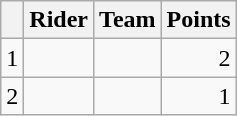<table class="wikitable">
<tr>
<th></th>
<th>Rider</th>
<th>Team</th>
<th>Points</th>
</tr>
<tr>
<td>1</td>
<td></td>
<td></td>
<td align=right>2</td>
</tr>
<tr>
<td>2</td>
<td></td>
<td></td>
<td align=right>1</td>
</tr>
</table>
